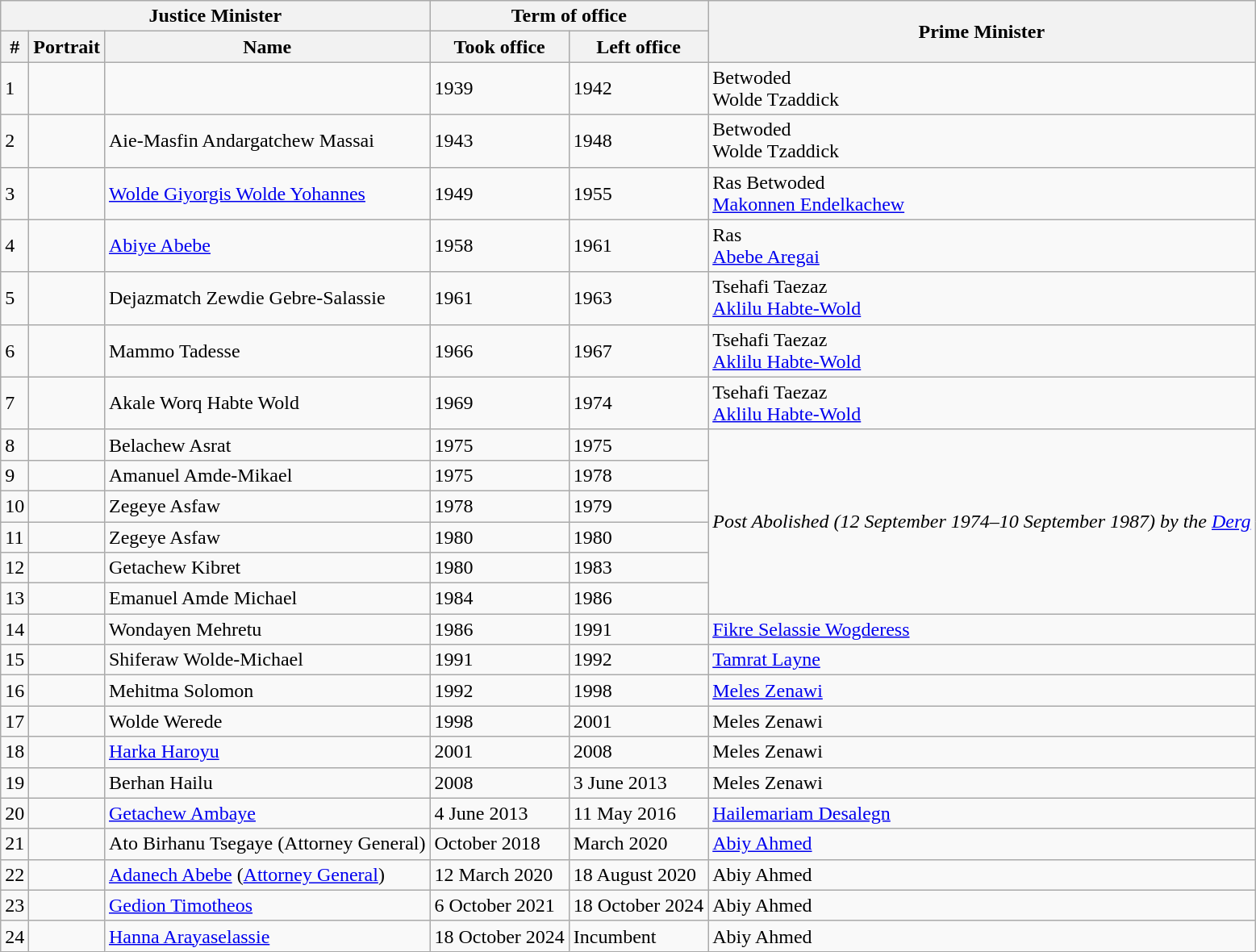<table class="wikitable">
<tr>
<th colspan="3">Justice Minister</th>
<th colspan="2">Term of office</th>
<th rowspan="2">Prime Minister</th>
</tr>
<tr>
<th>#</th>
<th>Portrait</th>
<th>Name</th>
<th>Took office</th>
<th>Left office</th>
</tr>
<tr>
<td>1</td>
<td></td>
<td></td>
<td>1939</td>
<td>1942</td>
<td>Betwoded<br>Wolde Tzaddick</td>
</tr>
<tr>
<td>2</td>
<td></td>
<td>Aie-Masfin Andargatchew Massai</td>
<td>1943</td>
<td>1948</td>
<td>Betwoded<br>Wolde Tzaddick</td>
</tr>
<tr>
<td>3</td>
<td></td>
<td><a href='#'>Wolde Giyorgis Wolde Yohannes</a></td>
<td>1949</td>
<td>1955</td>
<td>Ras Betwoded<br><a href='#'>Makonnen Endelkachew</a></td>
</tr>
<tr>
<td>4</td>
<td></td>
<td><a href='#'>Abiye Abebe</a></td>
<td>1958</td>
<td>1961</td>
<td>Ras<br><a href='#'>Abebe Aregai</a></td>
</tr>
<tr>
<td>5</td>
<td></td>
<td>Dejazmatch Zewdie Gebre-Salassie</td>
<td>1961</td>
<td>1963</td>
<td>Tsehafi Taezaz<br><a href='#'>Aklilu Habte-Wold</a></td>
</tr>
<tr>
<td>6</td>
<td></td>
<td>Mammo Tadesse</td>
<td>1966</td>
<td>1967</td>
<td>Tsehafi Taezaz<br><a href='#'>Aklilu Habte-Wold</a></td>
</tr>
<tr>
<td>7</td>
<td></td>
<td>Akale Worq Habte Wold</td>
<td>1969</td>
<td>1974</td>
<td>Tsehafi Taezaz<br><a href='#'>Aklilu Habte-Wold</a></td>
</tr>
<tr>
<td>8</td>
<td></td>
<td>Belachew Asrat</td>
<td>1975</td>
<td>1975</td>
<td rowspan="6"><em>Post Abolished (12 September 1974–10 September 1987) by the <a href='#'>Derg</a></em></td>
</tr>
<tr>
<td>9</td>
<td></td>
<td>Amanuel Amde-Mikael</td>
<td>1975</td>
<td>1978</td>
</tr>
<tr>
<td>10</td>
<td></td>
<td>Zegeye Asfaw</td>
<td>1978</td>
<td>1979</td>
</tr>
<tr>
<td>11</td>
<td></td>
<td>Zegeye Asfaw</td>
<td>1980</td>
<td>1980</td>
</tr>
<tr>
<td>12</td>
<td></td>
<td>Getachew Kibret</td>
<td>1980</td>
<td>1983</td>
</tr>
<tr>
<td>13</td>
<td></td>
<td>Emanuel Amde Michael</td>
<td>1984</td>
<td>1986</td>
</tr>
<tr>
<td>14</td>
<td></td>
<td>Wondayen Mehretu</td>
<td>1986</td>
<td>1991</td>
<td><a href='#'>Fikre Selassie Wogderess</a></td>
</tr>
<tr>
<td>15</td>
<td></td>
<td>Shiferaw Wolde-Michael</td>
<td>1991</td>
<td>1992</td>
<td><a href='#'>Tamrat Layne</a></td>
</tr>
<tr>
<td>16</td>
<td></td>
<td>Mehitma Solomon</td>
<td>1992</td>
<td>1998</td>
<td><a href='#'>Meles Zenawi</a></td>
</tr>
<tr>
<td>17</td>
<td></td>
<td>Wolde Werede</td>
<td>1998</td>
<td>2001</td>
<td>Meles Zenawi</td>
</tr>
<tr>
<td>18</td>
<td></td>
<td><a href='#'>Harka Haroyu</a></td>
<td>2001</td>
<td>2008</td>
<td>Meles Zenawi</td>
</tr>
<tr>
<td>19</td>
<td></td>
<td>Berhan Hailu</td>
<td>2008</td>
<td>3 June 2013</td>
<td>Meles Zenawi</td>
</tr>
<tr>
<td>20</td>
<td></td>
<td><a href='#'>Getachew Ambaye</a></td>
<td>4 June 2013</td>
<td>11 May 2016</td>
<td><a href='#'>Hailemariam Desalegn</a></td>
</tr>
<tr>
<td>21</td>
<td></td>
<td>Ato Birhanu Tsegaye (Attorney General)</td>
<td>October 2018</td>
<td>March 2020</td>
<td><a href='#'>Abiy Ahmed</a></td>
</tr>
<tr>
<td>22</td>
<td></td>
<td><a href='#'>Adanech Abebe</a> (<a href='#'>Attorney General</a>)</td>
<td>12 March 2020</td>
<td>18 August 2020</td>
<td>Abiy Ahmed</td>
</tr>
<tr>
<td>23</td>
<td></td>
<td><a href='#'>Gedion Timotheos</a></td>
<td>6 October 2021</td>
<td>18 October 2024</td>
<td>Abiy Ahmed</td>
</tr>
<tr>
<td>24</td>
<td></td>
<td><a href='#'>Hanna Arayaselassie</a></td>
<td>18 October 2024</td>
<td>Incumbent</td>
<td>Abiy Ahmed</td>
</tr>
</table>
